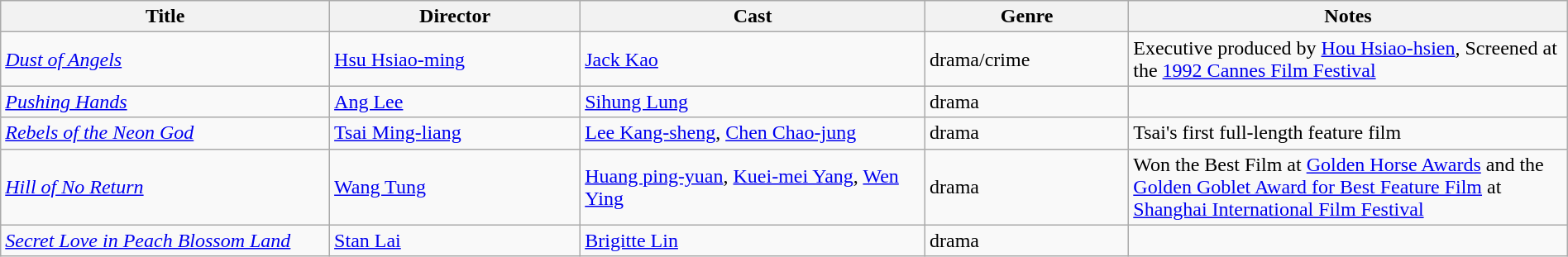<table class="wikitable" width= "100%">
<tr>
<th width=21%>Title</th>
<th width=16%>Director</th>
<th width=22%>Cast</th>
<th width=13%>Genre</th>
<th width=28%>Notes</th>
</tr>
<tr>
<td><em><a href='#'>Dust of Angels</a> </em></td>
<td><a href='#'>Hsu Hsiao-ming</a></td>
<td><a href='#'>Jack Kao</a></td>
<td>drama/crime</td>
<td>Executive produced by <a href='#'>Hou Hsiao-hsien</a>, Screened at the <a href='#'>1992 Cannes Film Festival</a></td>
</tr>
<tr>
<td><em><a href='#'>Pushing Hands</a></em></td>
<td><a href='#'>Ang Lee</a></td>
<td><a href='#'>Sihung Lung</a></td>
<td>drama</td>
<td></td>
</tr>
<tr>
<td><em><a href='#'>Rebels of the Neon God</a></em></td>
<td><a href='#'>Tsai Ming-liang</a></td>
<td><a href='#'>Lee Kang-sheng</a>, <a href='#'>Chen Chao-jung</a></td>
<td>drama</td>
<td>Tsai's first full-length feature film</td>
</tr>
<tr>
<td><em><a href='#'>Hill of No Return</a></em></td>
<td><a href='#'>Wang Tung</a></td>
<td><a href='#'>Huang ping-yuan</a>, <a href='#'>Kuei-mei Yang</a>, <a href='#'>Wen Ying</a></td>
<td>drama</td>
<td>Won the Best Film at <a href='#'>Golden Horse Awards</a> and the <a href='#'>Golden Goblet Award for Best Feature Film</a> at <a href='#'>Shanghai International Film Festival</a></td>
</tr>
<tr>
<td><em><a href='#'>Secret Love in Peach Blossom Land</a></em></td>
<td><a href='#'>Stan Lai</a></td>
<td><a href='#'>Brigitte Lin</a></td>
<td>drama</td>
<td></td>
</tr>
</table>
